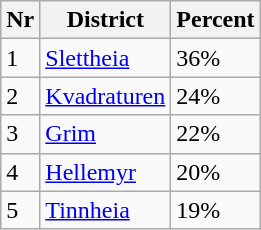<table class="wikitable sortable">
<tr>
<th>Nr</th>
<th>District</th>
<th>Percent</th>
</tr>
<tr>
<td>1</td>
<td><a href='#'>Slettheia</a></td>
<td>36%</td>
</tr>
<tr>
<td>2</td>
<td><a href='#'>Kvadraturen</a></td>
<td>24%</td>
</tr>
<tr>
<td>3</td>
<td><a href='#'>Grim</a></td>
<td>22%</td>
</tr>
<tr>
<td>4</td>
<td><a href='#'>Hellemyr</a></td>
<td>20%</td>
</tr>
<tr>
<td>5</td>
<td><a href='#'>Tinnheia</a></td>
<td>19%</td>
</tr>
</table>
